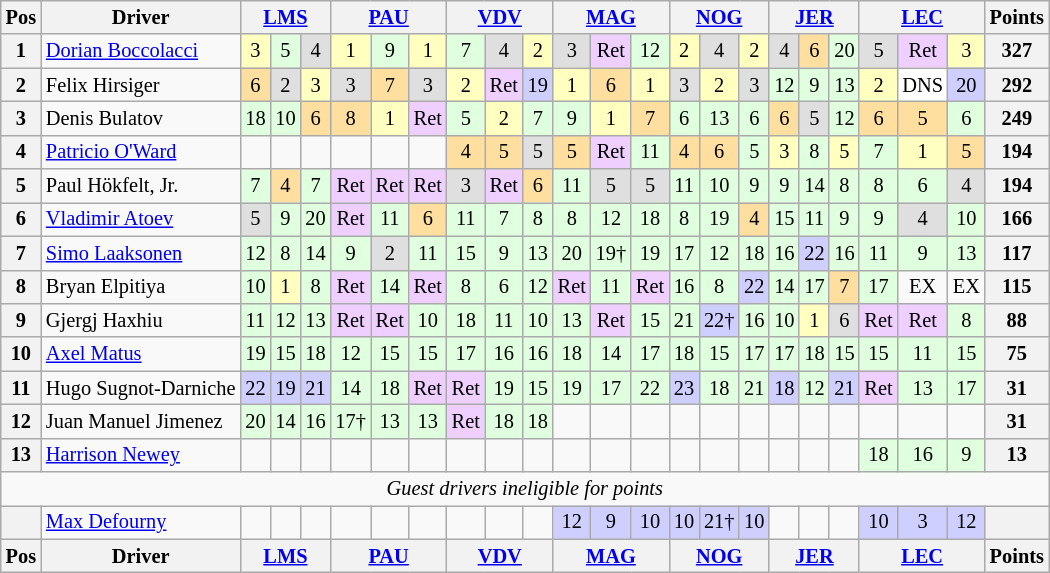<table class="wikitable" style="font-size:85%; text-align:center">
<tr style="background:#f9f9f9" valign="top">
<th valign="middle">Pos</th>
<th valign="middle">Driver</th>
<th colspan=3><a href='#'>LMS</a><br></th>
<th colspan=3><a href='#'>PAU</a><br></th>
<th colspan=3><a href='#'>VDV</a><br></th>
<th colspan=3><a href='#'>MAG</a><br></th>
<th colspan=3><a href='#'>NOG</a><br></th>
<th colspan=3><a href='#'>JER</a><br></th>
<th colspan=3><a href='#'>LEC</a><br></th>
<th valign="middle">Points</th>
</tr>
<tr>
<th>1</th>
<td align=left> <a href='#'>Dorian Boccolacci</a></td>
<td style="background:#FFFFBF;">3</td>
<td style="background:#DFFFDF;">5</td>
<td style="background:#DFDFDF;">4</td>
<td style="background:#FFFFBF;">1</td>
<td style="background:#DFFFDF;">9</td>
<td style="background:#FFFFBF;">1</td>
<td style="background:#DFFFDF;">7</td>
<td style="background:#DFDFDF;">4</td>
<td style="background:#FFFFBF;">2</td>
<td style="background:#DFDFDF;">3</td>
<td style="background:#EFCFFF;">Ret</td>
<td style="background:#DFFFDF;">12</td>
<td style="background:#FFFFBF;">2</td>
<td style="background:#DFDFDF;">4</td>
<td style="background:#FFFFBF;">2</td>
<td style="background:#DFDFDF;">4</td>
<td style="background:#FFDF9F;">6</td>
<td style="background:#DFFFDF;">20</td>
<td style="background:#DFDFDF;">5</td>
<td style="background:#EFCFFF;">Ret</td>
<td style="background:#FFFFBF;">3</td>
<th>327</th>
</tr>
<tr>
<th>2</th>
<td align=left> Felix Hirsiger</td>
<td style="background:#FFDF9F;">6</td>
<td style="background:#DFDFDF;">2</td>
<td style="background:#FFFFBF;">3</td>
<td style="background:#DFDFDF;">3</td>
<td style="background:#FFDF9F;">7</td>
<td style="background:#DFDFDF;">3</td>
<td style="background:#FFFFBF;">2</td>
<td style="background:#EFCFFF;">Ret</td>
<td style="background:#CFCFFF;">19</td>
<td style="background:#FFFFBF;">1</td>
<td style="background:#FFDF9F;">6</td>
<td style="background:#FFFFBF;">1</td>
<td style="background:#DFDFDF;">3</td>
<td style="background:#FFFFBF;">2</td>
<td style="background:#DFDFDF;">3</td>
<td style="background:#DFFFDF;">12</td>
<td style="background:#DFFFDF;">9</td>
<td style="background:#DFFFDF;">13</td>
<td style="background:#FFFFBF;">2</td>
<td style="background:#FFFFFF;">DNS</td>
<td style="background:#CFCFFF;">20</td>
<th>292</th>
</tr>
<tr>
<th>3</th>
<td align=left> Denis Bulatov</td>
<td style="background:#DFFFDF;">18</td>
<td style="background:#DFFFDF;">10</td>
<td style="background:#FFDF9F;">6</td>
<td style="background:#FFDF9F;">8</td>
<td style="background:#FFFFBF;">1</td>
<td style="background:#EFCFFF;">Ret</td>
<td style="background:#DFFFDF;">5</td>
<td style="background:#FFFFBF;">2</td>
<td style="background:#DFFFDF;">7</td>
<td style="background:#DFFFDF;">9</td>
<td style="background:#FFFFBF;">1</td>
<td style="background:#FFDF9F;">7</td>
<td style="background:#DFFFDF;">6</td>
<td style="background:#DFFFDF;">13</td>
<td style="background:#DFFFDF;">6</td>
<td style="background:#FFDF9F;">6</td>
<td style="background:#DFDFDF;">5</td>
<td style="background:#DFFFDF;">12</td>
<td style="background:#FFDF9F;">6</td>
<td style="background:#FFDF9F;">5</td>
<td style="background:#DFFFDF;">6</td>
<th>249</th>
</tr>
<tr>
<th>4</th>
<td align=left> <a href='#'>Patricio O'Ward</a></td>
<td></td>
<td></td>
<td></td>
<td></td>
<td></td>
<td></td>
<td style="background:#FFDF9F;">4</td>
<td style="background:#FFDF9F;">5</td>
<td style="background:#DFDFDF;">5</td>
<td style="background:#FFDF9F;">5</td>
<td style="background:#EFCFFF;">Ret</td>
<td style="background:#DFFFDF;">11</td>
<td style="background:#FFDF9F;">4</td>
<td style="background:#FFDF9F;">6</td>
<td style="background:#DFFFDF;">5</td>
<td style="background:#FFFFBF;">3</td>
<td style="background:#DFFFDF;">8</td>
<td style="background:#FFFFBF;">5</td>
<td style="background:#DFFFDF;">7</td>
<td style="background:#FFFFBF;">1</td>
<td style="background:#FFDF9F;">5</td>
<th>194</th>
</tr>
<tr>
<th>5</th>
<td align=left> Paul Hökfelt, Jr.</td>
<td style="background:#DFFFDF;">7</td>
<td style="background:#FFDF9F;">4</td>
<td style="background:#DFFFDF;">7</td>
<td style="background:#EFCFFF;">Ret</td>
<td style="background:#EFCFFF;">Ret</td>
<td style="background:#EFCFFF;">Ret</td>
<td style="background:#DFDFDF;">3</td>
<td style="background:#EFCFFF;">Ret</td>
<td style="background:#FFDF9F;">6</td>
<td style="background:#DFFFDF;">11</td>
<td style="background:#DFDFDF;">5</td>
<td style="background:#DFDFDF;">5</td>
<td style="background:#DFFFDF;">11</td>
<td style="background:#DFFFDF;">10</td>
<td style="background:#DFFFDF;">9</td>
<td style="background:#DFFFDF;">9</td>
<td style="background:#DFFFDF;">14</td>
<td style="background:#DFFFDF;">8</td>
<td style="background:#DFFFDF;">8</td>
<td style="background:#DFFFDF;">6</td>
<td style="background:#DFDFDF;">4</td>
<th>194</th>
</tr>
<tr>
<th>6</th>
<td align=left> <a href='#'>Vladimir Atoev</a></td>
<td style="background:#DFDFDF;">5</td>
<td style="background:#DFFFDF;">9</td>
<td style="background:#DFFFDF;">20</td>
<td style="background:#EFCFFF;">Ret</td>
<td style="background:#DFFFDF;">11</td>
<td style="background:#FFDF9F;">6</td>
<td style="background:#DFFFDF;">11</td>
<td style="background:#DFFFDF;">7</td>
<td style="background:#DFFFDF;">8</td>
<td style="background:#DFFFDF;">8</td>
<td style="background:#DFFFDF;">12</td>
<td style="background:#DFFFDF;">18</td>
<td style="background:#DFFFDF;">8</td>
<td style="background:#DFFFDF;">19</td>
<td style="background:#FFDF9F;">4</td>
<td style="background:#DFFFDF;">15</td>
<td style="background:#DFFFDF;">11</td>
<td style="background:#DFFFDF;">9</td>
<td style="background:#DFFFDF;">9</td>
<td style="background:#DFDFDF;">4</td>
<td style="background:#DFFFDF;">10</td>
<th>166</th>
</tr>
<tr>
<th>7</th>
<td align=left> <a href='#'>Simo Laaksonen</a></td>
<td style="background:#DFFFDF;">12</td>
<td style="background:#DFFFDF;">8</td>
<td style="background:#DFFFDF;">14</td>
<td style="background:#DFFFDF;">9</td>
<td style="background:#DFDFDF;">2</td>
<td style="background:#DFFFDF;">11</td>
<td style="background:#DFFFDF;">15</td>
<td style="background:#DFFFDF;">9</td>
<td style="background:#DFFFDF;">13</td>
<td style="background:#DFFFDF;">20</td>
<td style="background:#DFFFDF;">19†</td>
<td style="background:#DFFFDF;">19</td>
<td style="background:#DFFFDF;">17</td>
<td style="background:#DFFFDF;">12</td>
<td style="background:#DFFFDF;">18</td>
<td style="background:#DFFFDF;">16</td>
<td style="background:#CFCFFF;">22</td>
<td style="background:#DFFFDF;">16</td>
<td style="background:#DFFFDF;">11</td>
<td style="background:#DFFFDF;">9</td>
<td style="background:#DFFFDF;">13</td>
<th>117</th>
</tr>
<tr>
<th>8</th>
<td align=left> Bryan Elpitiya</td>
<td style="background:#DFFFDF;">10</td>
<td style="background:#FFFFBF;">1</td>
<td style="background:#DFFFDF;">8</td>
<td style="background:#EFCFFF;">Ret</td>
<td style="background:#DFFFDF;">14</td>
<td style="background:#EFCFFF;">Ret</td>
<td style="background:#DFFFDF;">8</td>
<td style="background:#DFFFDF;">6</td>
<td style="background:#DFFFDF;">12</td>
<td style="background:#EFCFFF;">Ret</td>
<td style="background:#DFFFDF;">11</td>
<td style="background:#EFCFFF;">Ret</td>
<td style="background:#DFFFDF;">16</td>
<td style="background:#DFFFDF;">8</td>
<td style="background:#CFCFFF;">22</td>
<td style="background:#DFFFDF;">14</td>
<td style="background:#DFFFDF;">17</td>
<td style="background:#FFDF9F;">7</td>
<td style="background:#DFFFDF;">17</td>
<td>EX</td>
<td>EX</td>
<th>115</th>
</tr>
<tr>
<th>9</th>
<td align=left> Gjergj Haxhiu</td>
<td style="background:#DFFFDF;">11</td>
<td style="background:#DFFFDF;">12</td>
<td style="background:#DFFFDF;">13</td>
<td style="background:#EFCFFF;">Ret</td>
<td style="background:#EFCFFF;">Ret</td>
<td style="background:#DFFFDF;">10</td>
<td style="background:#DFFFDF;">18</td>
<td style="background:#DFFFDF;">11</td>
<td style="background:#DFFFDF;">10</td>
<td style="background:#DFFFDF;">13</td>
<td style="background:#EFCFFF;">Ret</td>
<td style="background:#DFFFDF;">15</td>
<td style="background:#DFFFDF;">21</td>
<td style="background:#CFCFFF;">22†</td>
<td style="background:#DFFFDF;">16</td>
<td style="background:#DFFFDF;">10</td>
<td style="background:#FFFFBF;">1</td>
<td style="background:#DFDFDF;">6</td>
<td style="background:#EFCFFF;">Ret</td>
<td style="background:#EFCFFF;">Ret</td>
<td style="background:#DFFFDF;">8</td>
<th>88</th>
</tr>
<tr>
<th>10</th>
<td align=left> <a href='#'>Axel Matus</a></td>
<td style="background:#DFFFDF;">19</td>
<td style="background:#DFFFDF;">15</td>
<td style="background:#DFFFDF;">18</td>
<td style="background:#DFFFDF;">12</td>
<td style="background:#DFFFDF;">15</td>
<td style="background:#DFFFDF;">15</td>
<td style="background:#DFFFDF;">17</td>
<td style="background:#DFFFDF;">16</td>
<td style="background:#DFFFDF;">16</td>
<td style="background:#DFFFDF;">18</td>
<td style="background:#DFFFDF;">14</td>
<td style="background:#DFFFDF;">17</td>
<td style="background:#DFFFDF;">18</td>
<td style="background:#DFFFDF;">15</td>
<td style="background:#DFFFDF;">17</td>
<td style="background:#DFFFDF;">17</td>
<td style="background:#DFFFDF;">18</td>
<td style="background:#DFFFDF;">15</td>
<td style="background:#DFFFDF;">15</td>
<td style="background:#DFFFDF;">11</td>
<td style="background:#DFFFDF;">15</td>
<th>75</th>
</tr>
<tr>
<th>11</th>
<td align=left> Hugo Sugnot-Darniche</td>
<td style="background:#CFCFFF;">22</td>
<td style="background:#CFCFFF;">19</td>
<td style="background:#CFCFFF;">21</td>
<td style="background:#DFFFDF;">14</td>
<td style="background:#DFFFDF;">18</td>
<td style="background:#EFCFFF;">Ret</td>
<td style="background:#EFCFFF;">Ret</td>
<td style="background:#DFFFDF;">19</td>
<td style="background:#DFFFDF;">15</td>
<td style="background:#DFFFDF;">19</td>
<td style="background:#DFFFDF;">17</td>
<td style="background:#DFFFDF;">22</td>
<td style="background:#CFCFFF;">23</td>
<td style="background:#DFFFDF;">18</td>
<td style="background:#DFFFDF;">21</td>
<td style="background:#CFCFFF;">18</td>
<td style="background:#DFFFDF;">12</td>
<td style="background:#CFCFFF;">21</td>
<td style="background:#EFCFFF;">Ret</td>
<td style="background:#DFFFDF;">13</td>
<td style="background:#DFFFDF;">17</td>
<th>31</th>
</tr>
<tr>
<th>12</th>
<td align=left> Juan Manuel Jimenez</td>
<td style="background:#DFFFDF;">20</td>
<td style="background:#DFFFDF;">14</td>
<td style="background:#DFFFDF;">16</td>
<td style="background:#DFFFDF;">17†</td>
<td style="background:#DFFFDF;">13</td>
<td style="background:#DFFFDF;">13</td>
<td style="background:#EFCFFF;">Ret</td>
<td style="background:#DFFFDF;">18</td>
<td style="background:#DFFFDF;">18</td>
<td></td>
<td></td>
<td></td>
<td></td>
<td></td>
<td></td>
<td></td>
<td></td>
<td></td>
<td></td>
<td></td>
<td></td>
<th>31</th>
</tr>
<tr>
<th>13</th>
<td align=left> <a href='#'>Harrison Newey</a></td>
<td></td>
<td></td>
<td></td>
<td></td>
<td></td>
<td></td>
<td></td>
<td></td>
<td></td>
<td></td>
<td></td>
<td></td>
<td></td>
<td></td>
<td></td>
<td></td>
<td></td>
<td></td>
<td style="background:#DFFFDF;">18</td>
<td style="background:#DFFFDF;">16</td>
<td style="background:#DFFFDF;">9</td>
<th>13</th>
</tr>
<tr>
<td colspan=24 align=center><em>Guest drivers ineligible for points</em></td>
</tr>
<tr>
<th></th>
<td align=left> <a href='#'>Max Defourny</a></td>
<td></td>
<td></td>
<td></td>
<td></td>
<td></td>
<td></td>
<td></td>
<td></td>
<td></td>
<td style="background:#CFCFFF;">12</td>
<td style="background:#CFCFFF;">9</td>
<td style="background:#CFCFFF;">10</td>
<td style="background:#CFCFFF;">10</td>
<td style="background:#CFCFFF;">21†</td>
<td style="background:#CFCFFF;">10</td>
<td></td>
<td></td>
<td></td>
<td style="background:#CFCFFF;">10</td>
<td style="background:#CFCFFF;">3</td>
<td style="background:#CFCFFF;">12</td>
<th></th>
</tr>
<tr style="background:#f9f9f9" valign="top">
<th valign="middle">Pos</th>
<th valign="middle">Driver</th>
<th colspan=3><a href='#'>LMS</a><br></th>
<th colspan=3><a href='#'>PAU</a><br></th>
<th colspan=3><a href='#'>VDV</a><br></th>
<th colspan=3><a href='#'>MAG</a><br></th>
<th colspan=3><a href='#'>NOG</a><br></th>
<th colspan=3><a href='#'>JER</a><br></th>
<th colspan=3><a href='#'>LEC</a><br></th>
<th valign="middle">Points</th>
</tr>
</table>
